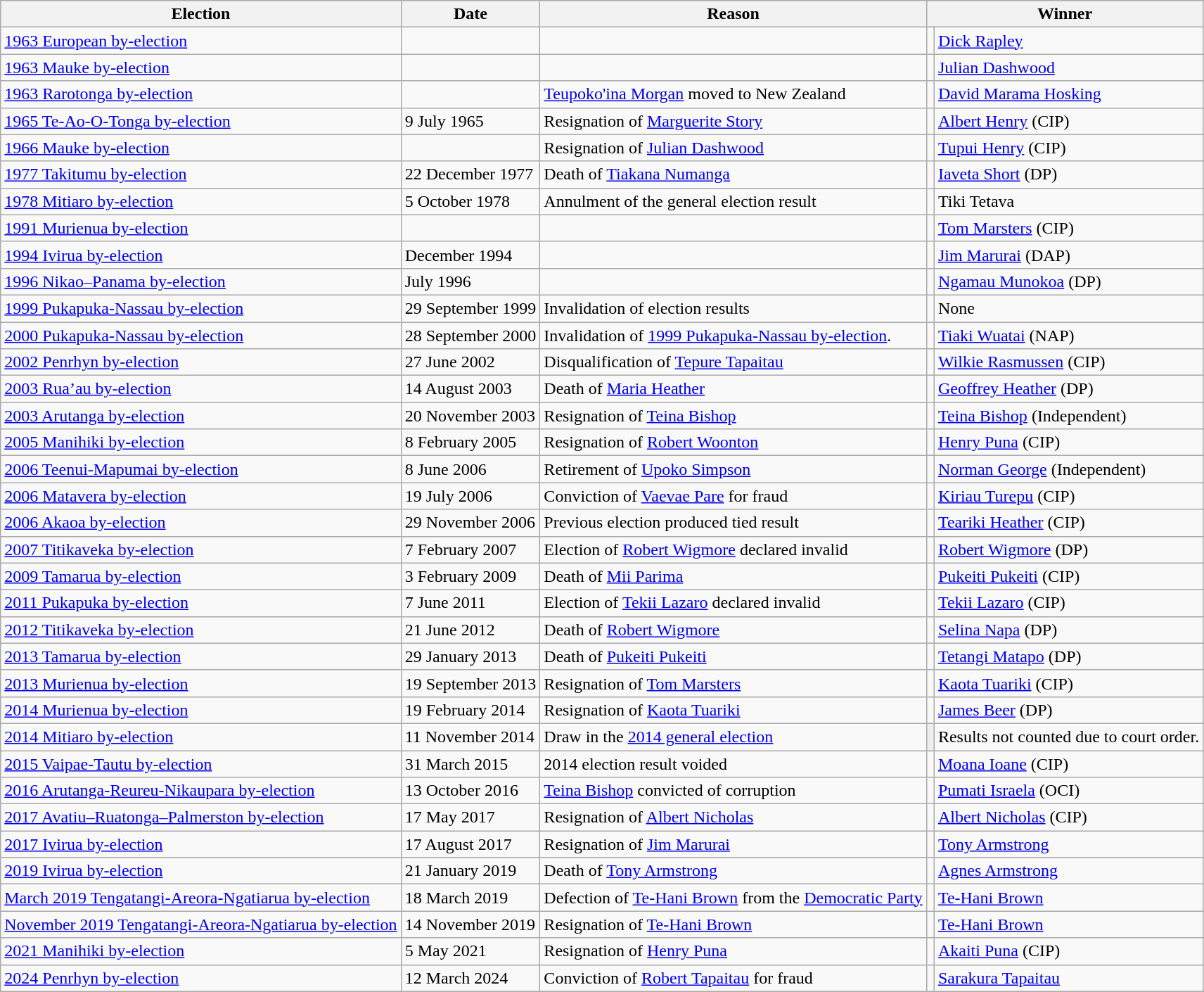<table class=wikitable>
<tr>
<th>Election</th>
<th>Date</th>
<th>Reason</th>
<th colspan=2>Winner</th>
</tr>
<tr>
<td><a href='#'>1963 European by-election</a></td>
<td></td>
<td></td>
<td></td>
<td><a href='#'>Dick Rapley</a></td>
</tr>
<tr>
<td><a href='#'>1963 Mauke by-election</a></td>
<td></td>
<td></td>
<td></td>
<td><a href='#'>Julian Dashwood</a></td>
</tr>
<tr>
<td><a href='#'>1963 Rarotonga by-election</a></td>
<td></td>
<td><a href='#'>Teupoko'ina Morgan</a> moved to New Zealand</td>
<td></td>
<td><a href='#'>David Marama Hosking</a></td>
</tr>
<tr>
<td><a href='#'>1965 Te-Ao-O-Tonga by-election</a></td>
<td>9 July 1965</td>
<td>Resignation of <a href='#'>Marguerite Story</a></td>
<td bgcolor=></td>
<td><a href='#'>Albert Henry</a> (CIP)</td>
</tr>
<tr>
<td><a href='#'>1966 Mauke by-election</a></td>
<td></td>
<td>Resignation of <a href='#'>Julian Dashwood</a></td>
<td bgcolor=></td>
<td><a href='#'>Tupui Henry</a> (CIP)</td>
</tr>
<tr>
<td><a href='#'>1977 Takitumu by-election</a></td>
<td>22 December 1977</td>
<td>Death of <a href='#'>Tiakana Numanga</a></td>
<td bgcolor=></td>
<td><a href='#'>Iaveta Short</a> (DP)</td>
</tr>
<tr>
<td><a href='#'>1978 Mitiaro by-election</a></td>
<td>5 October 1978</td>
<td>Annulment of the general election result</td>
<td></td>
<td>Tiki Tetava</td>
</tr>
<tr>
<td><a href='#'>1991 Murienua by-election</a></td>
<td></td>
<td></td>
<td bgcolor=></td>
<td><a href='#'>Tom Marsters</a> (CIP)</td>
</tr>
<tr>
<td><a href='#'>1994 Ivirua by-election</a></td>
<td>December 1994</td>
<td></td>
<td bgcolor=></td>
<td><a href='#'>Jim Marurai</a> (DAP)</td>
</tr>
<tr>
<td><a href='#'>1996 Nikao–Panama by-election</a></td>
<td>July 1996</td>
<td></td>
<td bgcolor=></td>
<td><a href='#'>Ngamau Munokoa</a> (DP)</td>
</tr>
<tr>
<td><a href='#'>1999 Pukapuka-Nassau by-election</a></td>
<td>29 September 1999</td>
<td>Invalidation of election results</td>
<td></td>
<td>None</td>
</tr>
<tr>
<td><a href='#'>2000 Pukapuka-Nassau by-election</a></td>
<td>28 September 2000</td>
<td>Invalidation of <a href='#'>1999 Pukapuka-Nassau by-election</a>.</td>
<td></td>
<td><a href='#'>Tiaki Wuatai</a> (NAP)</td>
</tr>
<tr>
<td><a href='#'>2002 Penrhyn by-election</a></td>
<td>27 June 2002</td>
<td>Disqualification of <a href='#'>Tepure Tapaitau</a></td>
<td bgcolor=></td>
<td><a href='#'>Wilkie Rasmussen</a> (CIP)</td>
</tr>
<tr>
<td><a href='#'>2003 Rua’au by-election</a></td>
<td>14 August 2003</td>
<td>Death of <a href='#'>Maria Heather</a></td>
<td bgcolor=></td>
<td><a href='#'>Geoffrey Heather</a> (DP)</td>
</tr>
<tr>
<td><a href='#'>2003 Arutanga by-election</a></td>
<td>20 November 2003</td>
<td>Resignation of <a href='#'>Teina Bishop</a></td>
<td bgcolor=></td>
<td><a href='#'>Teina Bishop</a> (Independent)</td>
</tr>
<tr>
<td><a href='#'>2005 Manihiki by-election</a></td>
<td>8 February 2005</td>
<td>Resignation of <a href='#'>Robert Woonton</a></td>
<td bgcolor=></td>
<td><a href='#'>Henry Puna</a> (CIP)</td>
</tr>
<tr>
<td><a href='#'>2006 Teenui-Mapumai by-election</a></td>
<td>8 June 2006</td>
<td>Retirement of <a href='#'>Upoko Simpson</a></td>
<td bgcolor=></td>
<td><a href='#'>Norman George</a> (Independent)</td>
</tr>
<tr>
<td><a href='#'>2006 Matavera by-election</a></td>
<td>19 July 2006</td>
<td>Conviction of <a href='#'>Vaevae Pare</a> for fraud</td>
<td bgcolor=></td>
<td><a href='#'>Kiriau Turepu</a> (CIP)</td>
</tr>
<tr>
<td><a href='#'>2006 Akaoa by-election</a></td>
<td>29 November 2006</td>
<td>Previous election produced tied result</td>
<td bgcolor=></td>
<td><a href='#'>Teariki Heather</a> (CIP)</td>
</tr>
<tr>
<td><a href='#'>2007 Titikaveka by-election</a></td>
<td>7 February 2007</td>
<td>Election of <a href='#'>Robert Wigmore</a> declared invalid</td>
<td bgcolor=></td>
<td><a href='#'>Robert Wigmore</a> (DP)</td>
</tr>
<tr>
<td><a href='#'>2009 Tamarua by-election</a></td>
<td>3 February 2009</td>
<td>Death of <a href='#'>Mii Parima</a></td>
<td bgcolor=></td>
<td><a href='#'>Pukeiti Pukeiti</a> (CIP)</td>
</tr>
<tr>
<td><a href='#'>2011 Pukapuka by-election</a></td>
<td>7 June 2011</td>
<td>Election of <a href='#'>Tekii Lazaro</a> declared invalid</td>
<td bgcolor=></td>
<td><a href='#'>Tekii Lazaro</a> (CIP)</td>
</tr>
<tr>
<td><a href='#'>2012 Titikaveka by-election</a></td>
<td>21 June 2012</td>
<td>Death of <a href='#'>Robert Wigmore</a></td>
<td bgcolor=></td>
<td><a href='#'>Selina Napa</a> (DP)</td>
</tr>
<tr>
<td><a href='#'>2013 Tamarua by-election</a></td>
<td>29 January 2013</td>
<td>Death of <a href='#'>Pukeiti Pukeiti</a></td>
<td bgcolor=></td>
<td><a href='#'>Tetangi Matapo</a> (DP)</td>
</tr>
<tr>
<td><a href='#'>2013 Murienua by-election</a></td>
<td>19 September 2013</td>
<td>Resignation of <a href='#'>Tom Marsters</a></td>
<td bgcolor=></td>
<td><a href='#'>Kaota Tuariki</a> (CIP)</td>
</tr>
<tr>
<td><a href='#'>2014 Murienua by-election</a></td>
<td>19 February 2014</td>
<td>Resignation of <a href='#'>Kaota Tuariki</a></td>
<td bgcolor=></td>
<td><a href='#'>James Beer</a> (DP)</td>
</tr>
<tr>
<td><a href='#'>2014 Mitiaro by-election</a></td>
<td>11 November 2014</td>
<td>Draw in the <a href='#'>2014 general election</a></td>
<td bgcolor=#EEEEEE></td>
<td>Results not counted due to court order.</td>
</tr>
<tr>
<td><a href='#'>2015 Vaipae-Tautu by-election</a></td>
<td>31 March 2015</td>
<td>2014 election result voided</td>
<td bgcolor=></td>
<td><a href='#'>Moana Ioane</a> (CIP)</td>
</tr>
<tr>
<td><a href='#'>2016 Arutanga-Reureu-Nikaupara by-election</a></td>
<td>13 October 2016</td>
<td><a href='#'>Teina Bishop</a> convicted of corruption</td>
<td bgcolor=></td>
<td><a href='#'>Pumati Israela</a> (OCI)</td>
</tr>
<tr>
<td><a href='#'>2017 Avatiu–Ruatonga–Palmerston by-election</a></td>
<td>17 May 2017</td>
<td>Resignation of <a href='#'>Albert Nicholas</a></td>
<td bgcolor=></td>
<td><a href='#'>Albert Nicholas</a> (CIP)</td>
</tr>
<tr>
<td><a href='#'>2017 Ivirua by-election</a></td>
<td>17 August 2017</td>
<td>Resignation of <a href='#'>Jim Marurai</a></td>
<td bgcolor=></td>
<td><a href='#'>Tony Armstrong</a></td>
</tr>
<tr>
<td><a href='#'>2019 Ivirua by-election</a></td>
<td>21 January 2019</td>
<td>Death of <a href='#'>Tony Armstrong</a></td>
<td bgcolor=></td>
<td><a href='#'>Agnes Armstrong</a></td>
</tr>
<tr>
<td><a href='#'>March 2019 Tengatangi-Areora-Ngatiarua by-election</a></td>
<td>18 March 2019</td>
<td>Defection of <a href='#'>Te-Hani Brown</a> from the <a href='#'>Democratic Party</a></td>
<td bgcolor=></td>
<td><a href='#'>Te-Hani Brown</a></td>
</tr>
<tr>
<td><a href='#'>November 2019 Tengatangi-Areora-Ngatiarua by-election</a></td>
<td>14 November 2019</td>
<td>Resignation of <a href='#'>Te-Hani Brown</a></td>
<td bgcolor=></td>
<td><a href='#'>Te-Hani Brown</a></td>
</tr>
<tr>
<td><a href='#'>2021 Manihiki by-election</a></td>
<td>5 May 2021</td>
<td>Resignation of <a href='#'>Henry Puna</a></td>
<td bgcolor=></td>
<td><a href='#'>Akaiti Puna</a> (CIP)</td>
</tr>
<tr>
<td><a href='#'>2024 Penrhyn by-election</a></td>
<td>12 March 2024</td>
<td>Conviction of <a href='#'>Robert Tapaitau</a> for fraud</td>
<td bgcolor=></td>
<td><a href='#'>Sarakura Tapaitau</a></td>
</tr>
</table>
